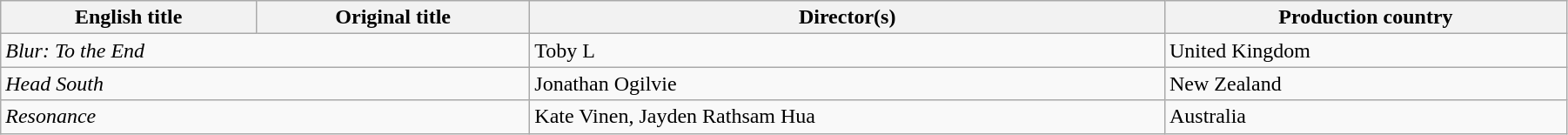<table class="wikitable" style="width:95%; margin-bottom:2px">
<tr>
<th>English title</th>
<th>Original title</th>
<th>Director(s)</th>
<th>Production country</th>
</tr>
<tr>
<td colspan=2><em>Blur: To the End</em></td>
<td>Toby L</td>
<td>United Kingdom</td>
</tr>
<tr>
<td colspan=2><em>Head South</em></td>
<td>Jonathan Ogilvie</td>
<td>New Zealand</td>
</tr>
<tr>
<td colspan=2><em>Resonance</em></td>
<td>Kate Vinen, Jayden Rathsam Hua</td>
<td>Australia</td>
</tr>
</table>
